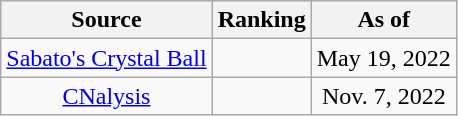<table class="wikitable" style="text-align:center">
<tr>
<th>Source</th>
<th>Ranking</th>
<th>As of</th>
</tr>
<tr>
<td align="left"><a href='#'>Sabato's Crystal Ball</a></td>
<td></td>
<td>May 19, 2022</td>
</tr>
<tr>
<td><a href='#'>CNalysis</a></td>
<td></td>
<td>Nov. 7, 2022</td>
</tr>
</table>
